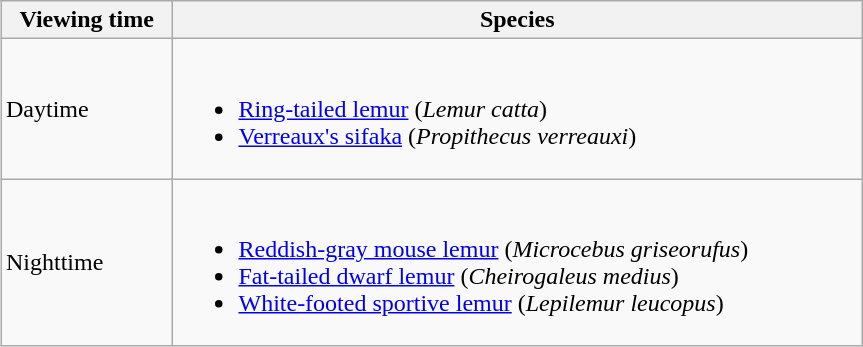<table class="wikitable" style="margin: 1em auto 1em auto" border="1" width="575pt">
<tr>
<th>Viewing time</th>
<th>Species</th>
</tr>
<tr>
<td>Daytime</td>
<td><br><ul><li><a href='#'>Ring-tailed lemur</a> (<em>Lemur catta</em>)</li><li><a href='#'>Verreaux's sifaka</a> (<em>Propithecus verreauxi</em>)</li></ul></td>
</tr>
<tr>
<td>Nighttime</td>
<td><br><ul><li><a href='#'>Reddish-gray mouse lemur</a> (<em>Microcebus griseorufus</em>)</li><li><a href='#'>Fat-tailed dwarf lemur</a> (<em>Cheirogaleus medius</em>)</li><li><a href='#'>White-footed sportive lemur</a> (<em>Lepilemur leucopus</em>)</li></ul></td>
</tr>
</table>
